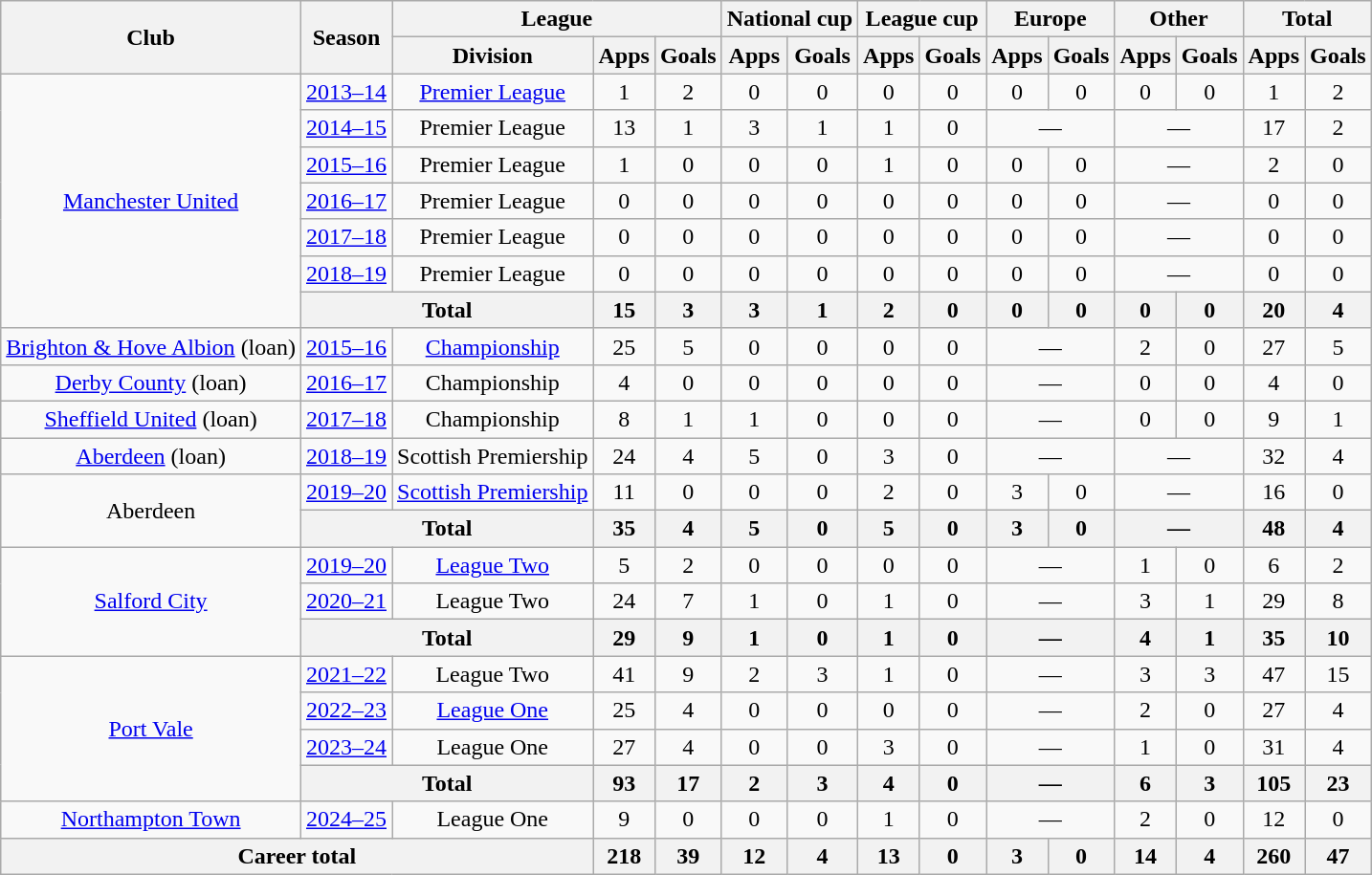<table class="wikitable" style="text-align:center">
<tr>
<th rowspan="2">Club</th>
<th rowspan="2">Season</th>
<th colspan="3">League</th>
<th colspan="2">National cup</th>
<th colspan="2">League cup</th>
<th colspan="2">Europe</th>
<th colspan="2">Other</th>
<th colspan="2">Total</th>
</tr>
<tr>
<th>Division</th>
<th>Apps</th>
<th>Goals</th>
<th>Apps</th>
<th>Goals</th>
<th>Apps</th>
<th>Goals</th>
<th>Apps</th>
<th>Goals</th>
<th>Apps</th>
<th>Goals</th>
<th>Apps</th>
<th>Goals</th>
</tr>
<tr>
<td rowspan="7"><a href='#'>Manchester United</a></td>
<td><a href='#'>2013–14</a></td>
<td><a href='#'>Premier League</a></td>
<td>1</td>
<td>2</td>
<td>0</td>
<td>0</td>
<td>0</td>
<td>0</td>
<td>0</td>
<td>0</td>
<td>0</td>
<td>0</td>
<td>1</td>
<td>2</td>
</tr>
<tr>
<td><a href='#'>2014–15</a></td>
<td>Premier League</td>
<td>13</td>
<td>1</td>
<td>3</td>
<td>1</td>
<td>1</td>
<td>0</td>
<td colspan="2">—</td>
<td colspan="2">—</td>
<td>17</td>
<td>2</td>
</tr>
<tr>
<td><a href='#'>2015–16</a></td>
<td>Premier League</td>
<td>1</td>
<td>0</td>
<td>0</td>
<td>0</td>
<td>1</td>
<td>0</td>
<td>0</td>
<td>0</td>
<td colspan="2">—</td>
<td>2</td>
<td>0</td>
</tr>
<tr>
<td><a href='#'>2016–17</a></td>
<td>Premier League</td>
<td>0</td>
<td>0</td>
<td>0</td>
<td>0</td>
<td>0</td>
<td>0</td>
<td>0</td>
<td>0</td>
<td colspan="2">—</td>
<td>0</td>
<td>0</td>
</tr>
<tr>
<td><a href='#'>2017–18</a></td>
<td>Premier League</td>
<td>0</td>
<td>0</td>
<td>0</td>
<td>0</td>
<td>0</td>
<td>0</td>
<td>0</td>
<td>0</td>
<td colspan="2">—</td>
<td>0</td>
<td>0</td>
</tr>
<tr>
<td><a href='#'>2018–19</a></td>
<td>Premier League</td>
<td>0</td>
<td>0</td>
<td>0</td>
<td>0</td>
<td>0</td>
<td>0</td>
<td>0</td>
<td>0</td>
<td colspan="2">—</td>
<td>0</td>
<td>0</td>
</tr>
<tr>
<th colspan="2">Total</th>
<th>15</th>
<th>3</th>
<th>3</th>
<th>1</th>
<th>2</th>
<th>0</th>
<th>0</th>
<th>0</th>
<th>0</th>
<th>0</th>
<th>20</th>
<th>4</th>
</tr>
<tr>
<td><a href='#'>Brighton & Hove Albion</a> (loan)</td>
<td><a href='#'>2015–16</a></td>
<td><a href='#'>Championship</a></td>
<td>25</td>
<td>5</td>
<td>0</td>
<td>0</td>
<td>0</td>
<td>0</td>
<td colspan="2">—</td>
<td>2</td>
<td>0</td>
<td>27</td>
<td>5</td>
</tr>
<tr>
<td><a href='#'>Derby County</a> (loan)</td>
<td><a href='#'>2016–17</a></td>
<td>Championship</td>
<td>4</td>
<td>0</td>
<td>0</td>
<td>0</td>
<td>0</td>
<td>0</td>
<td colspan="2">—</td>
<td>0</td>
<td>0</td>
<td>4</td>
<td>0</td>
</tr>
<tr>
<td><a href='#'>Sheffield United</a> (loan)</td>
<td><a href='#'>2017–18</a></td>
<td>Championship</td>
<td>8</td>
<td>1</td>
<td>1</td>
<td>0</td>
<td>0</td>
<td>0</td>
<td colspan="2">—</td>
<td>0</td>
<td>0</td>
<td>9</td>
<td>1</td>
</tr>
<tr>
<td><a href='#'>Aberdeen</a> (loan)</td>
<td><a href='#'>2018–19</a></td>
<td>Scottish Premiership</td>
<td>24</td>
<td>4</td>
<td>5</td>
<td>0</td>
<td>3</td>
<td>0</td>
<td colspan="2">—</td>
<td colspan="2">—</td>
<td>32</td>
<td>4</td>
</tr>
<tr>
<td rowspan="2">Aberdeen</td>
<td><a href='#'>2019–20</a></td>
<td><a href='#'>Scottish Premiership</a></td>
<td>11</td>
<td>0</td>
<td>0</td>
<td>0</td>
<td>2</td>
<td>0</td>
<td>3</td>
<td>0</td>
<td colspan=2>—</td>
<td>16</td>
<td>0</td>
</tr>
<tr>
<th colspan="2">Total</th>
<th>35</th>
<th>4</th>
<th>5</th>
<th>0</th>
<th>5</th>
<th>0</th>
<th>3</th>
<th>0</th>
<th colspan="2">—</th>
<th>48</th>
<th>4</th>
</tr>
<tr>
<td rowspan="3"><a href='#'>Salford City</a></td>
<td><a href='#'>2019–20</a></td>
<td><a href='#'>League Two</a></td>
<td>5</td>
<td>2</td>
<td>0</td>
<td>0</td>
<td>0</td>
<td>0</td>
<td colspan="2">—</td>
<td>1</td>
<td>0</td>
<td>6</td>
<td>2</td>
</tr>
<tr>
<td><a href='#'>2020–21</a></td>
<td>League Two</td>
<td>24</td>
<td>7</td>
<td>1</td>
<td>0</td>
<td>1</td>
<td>0</td>
<td colspan="2">—</td>
<td>3</td>
<td>1</td>
<td>29</td>
<td>8</td>
</tr>
<tr>
<th colspan="2">Total</th>
<th>29</th>
<th>9</th>
<th>1</th>
<th>0</th>
<th>1</th>
<th>0</th>
<th colspan="2">—</th>
<th>4</th>
<th>1</th>
<th>35</th>
<th>10</th>
</tr>
<tr>
<td rowspan="4"><a href='#'>Port Vale</a></td>
<td><a href='#'>2021–22</a></td>
<td>League Two</td>
<td>41</td>
<td>9</td>
<td>2</td>
<td>3</td>
<td>1</td>
<td>0</td>
<td colspan="2">—</td>
<td>3</td>
<td>3</td>
<td>47</td>
<td>15</td>
</tr>
<tr>
<td><a href='#'>2022–23</a></td>
<td><a href='#'>League One</a></td>
<td>25</td>
<td>4</td>
<td>0</td>
<td>0</td>
<td>0</td>
<td>0</td>
<td colspan="2">—</td>
<td>2</td>
<td>0</td>
<td>27</td>
<td>4</td>
</tr>
<tr>
<td><a href='#'>2023–24</a></td>
<td>League One</td>
<td>27</td>
<td>4</td>
<td>0</td>
<td>0</td>
<td>3</td>
<td>0</td>
<td colspan="2">—</td>
<td>1</td>
<td>0</td>
<td>31</td>
<td>4</td>
</tr>
<tr>
<th colspan="2">Total</th>
<th>93</th>
<th>17</th>
<th>2</th>
<th>3</th>
<th>4</th>
<th>0</th>
<th colspan="2">—</th>
<th>6</th>
<th>3</th>
<th>105</th>
<th>23</th>
</tr>
<tr>
<td><a href='#'>Northampton Town</a></td>
<td><a href='#'>2024–25</a></td>
<td>League One</td>
<td>9</td>
<td>0</td>
<td>0</td>
<td>0</td>
<td>1</td>
<td>0</td>
<td colspan="2">—</td>
<td>2</td>
<td>0</td>
<td>12</td>
<td>0</td>
</tr>
<tr>
<th colspan="3">Career total</th>
<th>218</th>
<th>39</th>
<th>12</th>
<th>4</th>
<th>13</th>
<th>0</th>
<th>3</th>
<th>0</th>
<th>14</th>
<th>4</th>
<th>260</th>
<th>47</th>
</tr>
</table>
